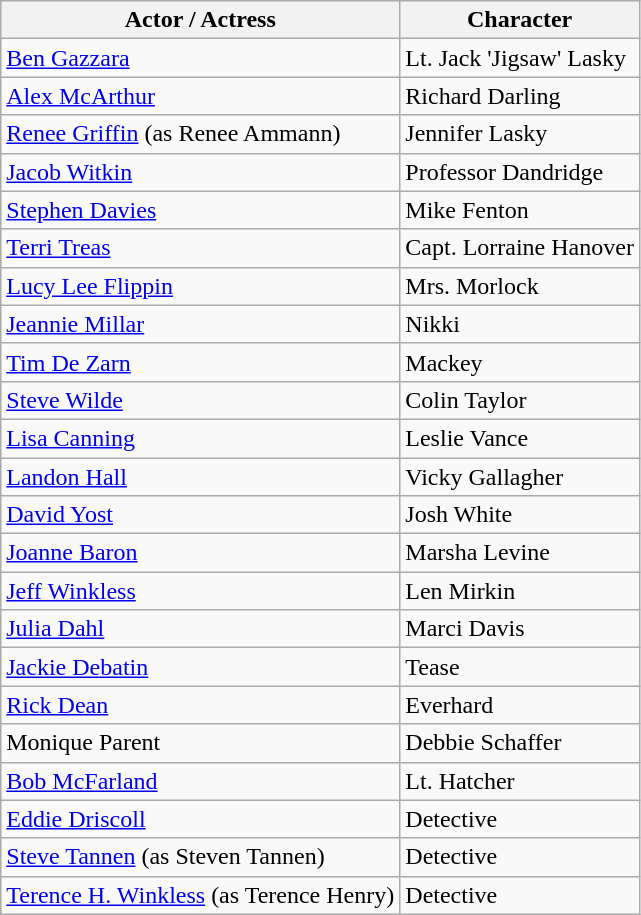<table class="wikitable">
<tr>
<th>Actor / Actress</th>
<th>Character</th>
</tr>
<tr>
<td><a href='#'>Ben Gazzara</a></td>
<td>Lt. Jack 'Jigsaw' Lasky</td>
</tr>
<tr>
<td><a href='#'>Alex McArthur</a></td>
<td>Richard Darling</td>
</tr>
<tr>
<td><a href='#'>Renee Griffin</a> (as Renee Ammann)</td>
<td>Jennifer Lasky</td>
</tr>
<tr>
<td><a href='#'>Jacob Witkin</a></td>
<td>Professor Dandridge</td>
</tr>
<tr>
<td><a href='#'>Stephen Davies</a></td>
<td>Mike Fenton</td>
</tr>
<tr>
<td><a href='#'>Terri Treas</a></td>
<td>Capt. Lorraine Hanover</td>
</tr>
<tr>
<td><a href='#'>Lucy Lee Flippin</a></td>
<td>Mrs. Morlock</td>
</tr>
<tr>
<td><a href='#'>Jeannie Millar</a></td>
<td>Nikki</td>
</tr>
<tr>
<td><a href='#'>Tim De Zarn</a></td>
<td>Mackey</td>
</tr>
<tr>
<td><a href='#'>Steve Wilde</a></td>
<td>Colin Taylor</td>
</tr>
<tr>
<td><a href='#'>Lisa Canning</a></td>
<td>Leslie Vance</td>
</tr>
<tr>
<td><a href='#'>Landon Hall</a></td>
<td>Vicky Gallagher</td>
</tr>
<tr>
<td><a href='#'>David Yost</a></td>
<td>Josh White</td>
</tr>
<tr>
<td><a href='#'>Joanne Baron</a></td>
<td>Marsha Levine</td>
</tr>
<tr>
<td><a href='#'>Jeff Winkless</a></td>
<td>Len Mirkin</td>
</tr>
<tr>
<td><a href='#'>Julia Dahl</a></td>
<td>Marci Davis</td>
</tr>
<tr>
<td><a href='#'>Jackie Debatin</a></td>
<td>Tease</td>
</tr>
<tr>
<td><a href='#'>Rick Dean</a></td>
<td>Everhard</td>
</tr>
<tr>
<td>Monique Parent</td>
<td>Debbie Schaffer</td>
</tr>
<tr>
<td><a href='#'>Bob McFarland</a></td>
<td>Lt. Hatcher</td>
</tr>
<tr>
<td><a href='#'>Eddie Driscoll</a></td>
<td>Detective</td>
</tr>
<tr>
<td><a href='#'>Steve Tannen</a> (as Steven Tannen)</td>
<td>Detective</td>
</tr>
<tr>
<td><a href='#'>Terence H. Winkless</a> (as Terence Henry)</td>
<td>Detective</td>
</tr>
</table>
